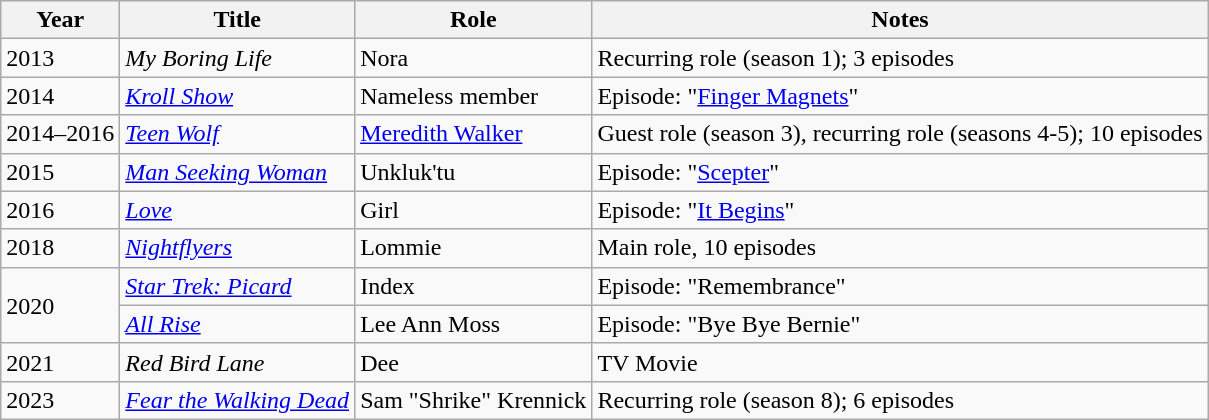<table class="wikitable">
<tr>
<th>Year</th>
<th>Title</th>
<th>Role</th>
<th>Notes</th>
</tr>
<tr>
<td>2013</td>
<td><em>My Boring Life</em></td>
<td>Nora</td>
<td>Recurring role (season 1); 3 episodes</td>
</tr>
<tr>
<td>2014</td>
<td><em><a href='#'>Kroll Show</a></em></td>
<td>Nameless member</td>
<td>Episode: "<a href='#'>Finger Magnets</a>"</td>
</tr>
<tr>
<td>2014–2016</td>
<td><em><a href='#'>Teen Wolf</a></em></td>
<td><a href='#'>Meredith Walker</a></td>
<td>Guest role (season 3), recurring role (seasons 4-5); 10 episodes</td>
</tr>
<tr>
<td>2015</td>
<td><em><a href='#'>Man Seeking Woman</a></em></td>
<td>Unkluk'tu</td>
<td>Episode: "<a href='#'>Scepter</a>"</td>
</tr>
<tr>
<td>2016</td>
<td><em><a href='#'>Love</a></em></td>
<td>Girl</td>
<td>Episode: "<a href='#'>It Begins</a>"</td>
</tr>
<tr>
<td>2018</td>
<td><em><a href='#'>Nightflyers</a></em></td>
<td>Lommie</td>
<td>Main role, 10 episodes</td>
</tr>
<tr>
<td rowspan="2">2020</td>
<td><em><a href='#'>Star Trek: Picard</a></em></td>
<td>Index</td>
<td>Episode: "Remembrance"</td>
</tr>
<tr>
<td><em><a href='#'>All Rise</a></em></td>
<td>Lee Ann Moss</td>
<td>Episode: "Bye Bye Bernie"</td>
</tr>
<tr>
<td>2021</td>
<td><em>Red Bird Lane</em></td>
<td>Dee</td>
<td>TV Movie</td>
</tr>
<tr>
<td>2023</td>
<td><em><a href='#'>Fear the Walking Dead</a></em></td>
<td>Sam "Shrike" Krennick</td>
<td>Recurring role (season 8); 6 episodes</td>
</tr>
</table>
